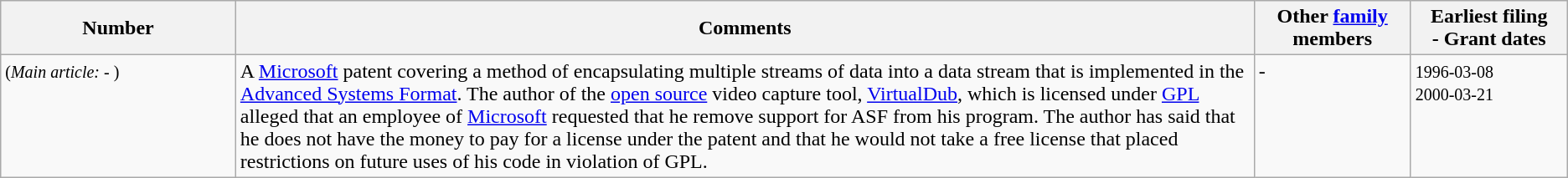<table class=wikitable>
<tr>
<th width="15%">Number</th>
<th width="65%">Comments</th>
<th width="10%">Other <a href='#'>family</a> members</th>
<th width="10%">Earliest filing <br> - Grant dates</th>
</tr>
<tr valign="top">
<td><strong></strong> <small> (<em>Main article: - </em>) </small></td>
<td>A <a href='#'>Microsoft</a> patent covering a method of encapsulating multiple streams of data into a data stream that is implemented in the <a href='#'>Advanced Systems Format</a>. The author of the <a href='#'>open source</a> video capture tool, <a href='#'>VirtualDub</a>, which is licensed under <a href='#'>GPL</a> alleged that an employee of <a href='#'>Microsoft</a> requested that he remove support for ASF from his program. The author has said that he does not have the money to pay for a license under the patent and that he would not take a free license that placed restrictions on future uses of his code in violation of GPL.</td>
<td>-</td>
<td><small>1996-03-08<br> </small> <small>2000-03-21</small></td>
</tr>
</table>
